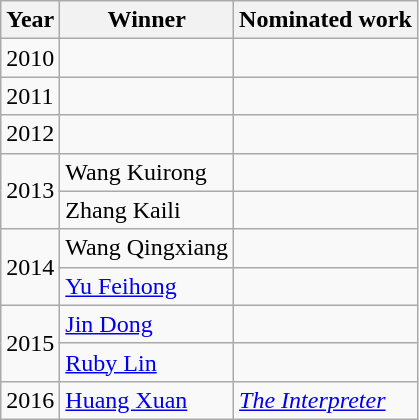<table class="wikitable">
<tr>
<th>Year</th>
<th>Winner</th>
<th>Nominated work</th>
</tr>
<tr>
<td>2010</td>
<td></td>
<td></td>
</tr>
<tr>
<td>2011</td>
<td></td>
<td></td>
</tr>
<tr>
<td>2012</td>
<td></td>
<td></td>
</tr>
<tr>
<td rowspan=2>2013</td>
<td>Wang Kuirong</td>
<td></td>
</tr>
<tr>
<td>Zhang Kaili</td>
<td></td>
</tr>
<tr>
<td rowspan=2>2014</td>
<td>Wang Qingxiang</td>
<td></td>
</tr>
<tr>
<td><a href='#'>Yu Feihong</a></td>
<td></td>
</tr>
<tr>
<td rowspan=2>2015</td>
<td><a href='#'>Jin Dong</a></td>
<td></td>
</tr>
<tr>
<td><a href='#'>Ruby Lin</a></td>
<td></td>
</tr>
<tr>
<td>2016</td>
<td><a href='#'>Huang Xuan</a></td>
<td><em><a href='#'>The Interpreter</a></em></td>
</tr>
</table>
